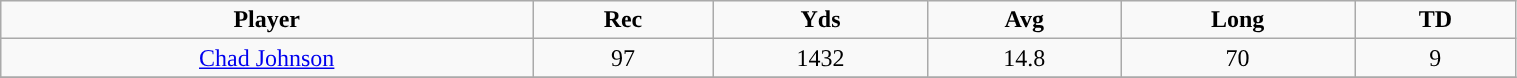<table class="wikitable" width="80%">
<tr align="center">
<td><strong>Player</strong></td>
<td><strong>Rec</strong></td>
<td><strong>Yds</strong></td>
<td><strong>Avg</strong></td>
<td><strong>Long</strong></td>
<td><strong>TD</strong></td>
</tr>
<tr align="center" bgcolor="">
<td><a href='#'>Chad Johnson</a></td>
<td>97</td>
<td>1432</td>
<td>14.8</td>
<td>70</td>
<td>9</td>
</tr>
<tr align="center" bgcolor="">
</tr>
</table>
